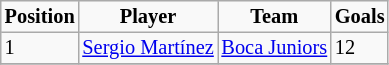<table border="2" cellpadding="2" cellspacing="0" style="margin: 0; background: #f9f9f9; border: 1px #aaa solid; border-collapse: collapse; font-size: 85%;">
<tr>
<th>Position</th>
<th>Player</th>
<th>Team</th>
<th>Goals</th>
</tr>
<tr>
<td>1</td>
<td><a href='#'>Sergio Martínez</a></td>
<td><a href='#'>Boca Juniors</a></td>
<td>12</td>
</tr>
<tr>
</tr>
</table>
